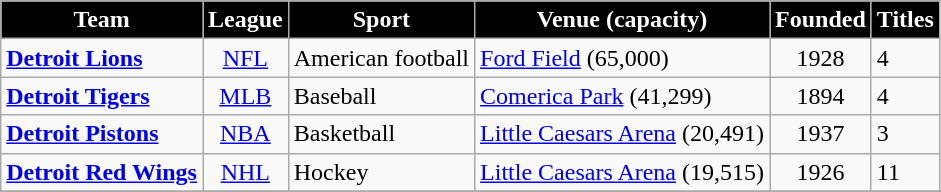<table class="wikitable">
<tr>
<th style="background:black; color:white">Team</th>
<th style="background:black; color:white">League</th>
<th style="background:black; color:white">Sport</th>
<th style="background:black; color:white">Venue (capacity)</th>
<th style="background:black; color:white">Founded</th>
<th style="background:black; color:white">Titles</th>
</tr>
<tr>
<td><strong><a href='#'>Detroit Lions</a></strong></td>
<td align=center><a href='#'>NFL</a></td>
<td>American football</td>
<td><a href='#'>Ford Field</a> (65,000)</td>
<td align=center>1928</td>
<td>4</td>
</tr>
<tr>
<td><strong><a href='#'>Detroit Tigers</a></strong></td>
<td align=center><a href='#'>MLB</a></td>
<td>Baseball</td>
<td><a href='#'>Comerica Park</a> (41,299)</td>
<td align=center>1894</td>
<td>4</td>
</tr>
<tr>
<td><strong><a href='#'>Detroit Pistons</a></strong></td>
<td align=center><a href='#'>NBA</a></td>
<td>Basketball</td>
<td><a href='#'>Little Caesars Arena</a> (20,491)</td>
<td align=center>1937</td>
<td>3</td>
</tr>
<tr>
<td><strong><a href='#'>Detroit Red Wings</a></strong></td>
<td align=center><a href='#'>NHL</a></td>
<td>Hockey</td>
<td><a href='#'>Little Caesars Arena</a> (19,515)</td>
<td align=center>1926</td>
<td>11</td>
</tr>
<tr>
</tr>
</table>
